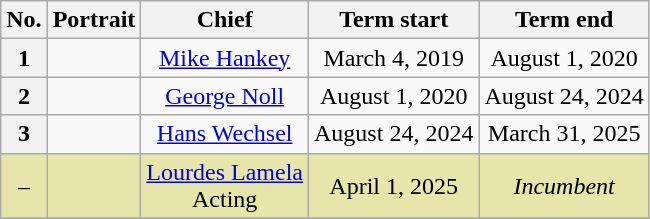<table class="wikitable" style="text-align:center">
<tr>
<th>No.</th>
<th>Portrait</th>
<th>Chief</th>
<th>Term start</th>
<th>Term end</th>
</tr>
<tr>
<th>1</th>
<td></td>
<td><a href='#'>Mike Hankey</a></td>
<td>March 4, 2019</td>
<td>August 1, 2020</td>
</tr>
<tr>
<th>2</th>
<td></td>
<td><a href='#'>George Noll</a></td>
<td>August 1, 2020</td>
<td>August 24, 2024</td>
</tr>
<tr>
<th>3</th>
<td></td>
<td><a href='#'>Hans Wechsel</a></td>
<td>August 24, 2024</td>
<td>March 31, 2025</td>
</tr>
<tr>
<td style="background:#e6e6aa;">–</td>
<td style="background:#e6e6aa;"></td>
<td style="background:#e6e6aa;"><a href='#'>Lourdes Lamela</a><br>Acting</td>
<td style="background:#e6e6aa;">April 1, 2025</td>
<td style="background:#e6e6aa;"><em>Incumbent</em></td>
</tr>
<tr>
</tr>
</table>
